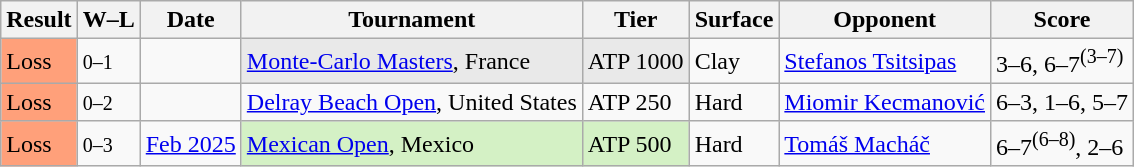<table class="sortable wikitable">
<tr>
<th>Result</th>
<th class="unsortable">W–L</th>
<th>Date</th>
<th>Tournament</th>
<th>Tier</th>
<th>Surface</th>
<th>Opponent</th>
<th class="unsortable">Score</th>
</tr>
<tr>
<td style=background:#ffa07a>Loss</td>
<td><small>0–1</small></td>
<td><a href='#'></a></td>
<td style=background:#e9e9e9><a href='#'>Monte-Carlo Masters</a>, France</td>
<td style=background:#e9e9e9>ATP 1000</td>
<td>Clay</td>
<td> <a href='#'>Stefanos Tsitsipas</a></td>
<td>3–6, 6–7<sup>(3–7)</sup></td>
</tr>
<tr>
<td style=background:#ffa07a>Loss</td>
<td><small>0–2</small></td>
<td><a href='#'></a></td>
<td><a href='#'>Delray Beach Open</a>, United States</td>
<td>ATP 250</td>
<td>Hard</td>
<td> <a href='#'>Miomir Kecmanović</a></td>
<td>6–3, 1–6, 5–7</td>
</tr>
<tr>
<td style=background:#ffa07a>Loss</td>
<td><small>0–3</small></td>
<td><a href='#'>Feb 2025</a></td>
<td style=background:#d4f1c5><a href='#'>Mexican Open</a>, Mexico</td>
<td style=background:#d4f1c5>ATP 500</td>
<td>Hard</td>
<td> <a href='#'>Tomáš Macháč</a></td>
<td>6–7<sup>(6–8)</sup>, 2–6</td>
</tr>
</table>
